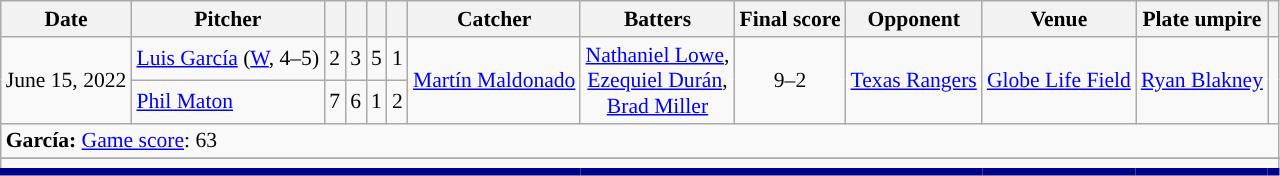<table class="wikitable unsortable" border="1" style="font-size: 90%">
<tr>
<th>Date</th>
<th>Pitcher</th>
<th></th>
<th></th>
<th></th>
<th></th>
<th>Catcher</th>
<th>Batters</th>
<th>Final score</th>
<th>Opponent</th>
<th>Venue</th>
<th>Plate umpire</th>
<th></th>
</tr>
<tr>
<td align="center" rowspan="2">June 15, 2022</td>
<td><a href='#'>Luis García</a> (<a href='#'>W</a>, 4–5)</td>
<td align="center">2</td>
<td align="center">3</td>
<td align="center">5</td>
<td align="center">1</td>
<td align="center" rowspan="2"><a href='#'>Martín Maldonado</a></td>
<td align="center" rowspan="2"><a href='#'>Nathaniel Lowe</a>,<br> <a href='#'>Ezequiel Durán</a>,<br> <a href='#'>Brad Miller</a></td>
<td align="center" rowspan="2">9–2</td>
<td align="center" rowspan="2"><a href='#'>Texas Rangers</a></td>
<td align="center" rowspan="2"><a href='#'>Globe Life Field</a></td>
<td align="center" rowspan="2"><a href='#'>Ryan Blakney</a></td>
<td align="center" rowspan="2"></td>
</tr>
<tr>
<td><a href='#'>Phil Maton</a></td>
<td align="center">7</td>
<td align="center">6</td>
<td align="center">1</td>
<td align="center">2</td>
</tr>
<tr>
<td colspan="15"><strong>García:</strong> <a href='#'>Game score</a>: 63</td>
</tr>
<tr>
</tr>
<tr>
<td style="border-bottom:#020088 5px solid;" colspan="15"></td>
</tr>
</table>
